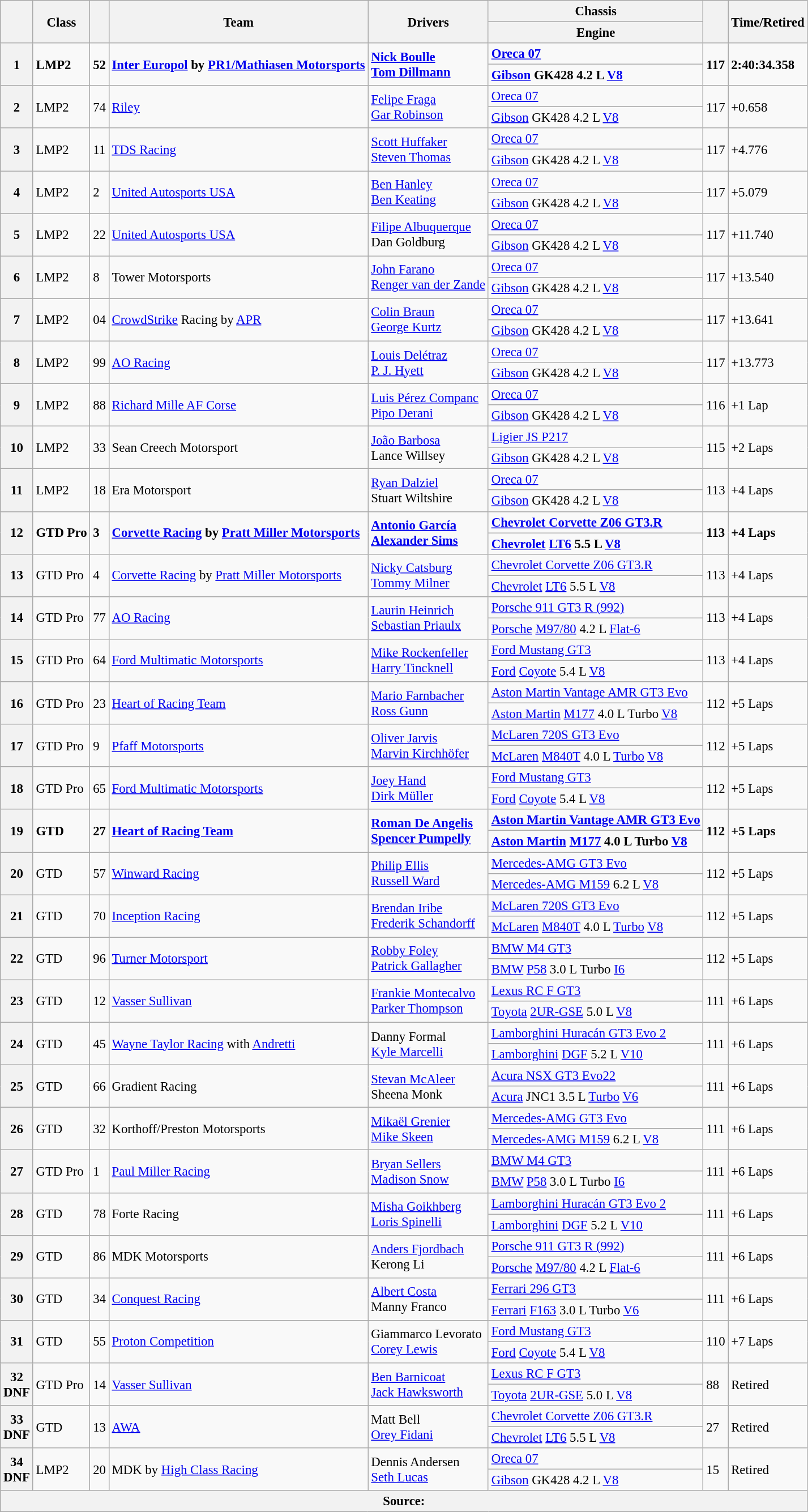<table class="wikitable" style="font-size:95%;">
<tr>
<th rowspan=2></th>
<th rowspan=2>Class</th>
<th rowspan=2></th>
<th rowspan=2>Team</th>
<th rowspan=2>Drivers</th>
<th>Chassis</th>
<th rowspan=2></th>
<th rowspan=2>Time/Retired</th>
</tr>
<tr>
<th>Engine</th>
</tr>
<tr style="font-weight:bold;">
<th rowspan=2>1</th>
<td rowspan=2>LMP2</td>
<td rowspan=2>52</td>
<td rowspan=2> <a href='#'>Inter Europol</a> by <a href='#'>PR1/Mathiasen Motorsports</a></td>
<td rowspan=2> <a href='#'>Nick Boulle</a><br> <a href='#'>Tom Dillmann</a></td>
<td><a href='#'>Oreca 07</a></td>
<td rowspan=2>117</td>
<td rowspan=2>2:40:34.358</td>
</tr>
<tr style="font-weight:bold;">
<td><a href='#'>Gibson</a> GK428 4.2 L <a href='#'>V8</a></td>
</tr>
<tr>
<th rowspan=2>2</th>
<td rowspan=2>LMP2</td>
<td rowspan=2>74</td>
<td rowspan=2> <a href='#'>Riley</a></td>
<td rowspan=2> <a href='#'>Felipe Fraga</a><br> <a href='#'>Gar Robinson</a></td>
<td><a href='#'>Oreca 07</a></td>
<td rowspan=2>117</td>
<td rowspan=2>+0.658</td>
</tr>
<tr>
<td><a href='#'>Gibson</a> GK428 4.2 L <a href='#'>V8</a></td>
</tr>
<tr>
<th rowspan=2>3</th>
<td rowspan=2>LMP2</td>
<td rowspan=2>11</td>
<td rowspan=2> <a href='#'>TDS Racing</a></td>
<td rowspan=2> <a href='#'>Scott Huffaker</a><br> <a href='#'>Steven Thomas</a></td>
<td><a href='#'>Oreca 07</a></td>
<td rowspan=2>117</td>
<td rowspan=2>+4.776</td>
</tr>
<tr>
<td><a href='#'>Gibson</a> GK428 4.2 L <a href='#'>V8</a></td>
</tr>
<tr>
<th rowspan=2>4</th>
<td rowspan=2>LMP2</td>
<td rowspan=2>2</td>
<td rowspan=2> <a href='#'>United Autosports USA</a></td>
<td rowspan=2> <a href='#'>Ben Hanley</a><br> <a href='#'>Ben Keating</a></td>
<td><a href='#'>Oreca 07</a></td>
<td rowspan=2>117</td>
<td rowspan=2>+5.079</td>
</tr>
<tr>
<td><a href='#'>Gibson</a> GK428 4.2 L <a href='#'>V8</a></td>
</tr>
<tr>
<th rowspan=2>5</th>
<td rowspan=2>LMP2</td>
<td rowspan=2>22</td>
<td rowspan=2> <a href='#'>United Autosports USA</a></td>
<td rowspan=2> <a href='#'>Filipe Albuquerque</a><br> Dan Goldburg</td>
<td><a href='#'>Oreca 07</a></td>
<td rowspan=2>117</td>
<td rowspan=2>+11.740</td>
</tr>
<tr>
<td><a href='#'>Gibson</a> GK428 4.2 L <a href='#'>V8</a></td>
</tr>
<tr>
<th rowspan=2>6</th>
<td rowspan=2>LMP2</td>
<td rowspan=2>8</td>
<td rowspan=2> Tower Motorsports</td>
<td rowspan=2> <a href='#'>John Farano</a><br> <a href='#'>Renger van der Zande</a></td>
<td><a href='#'>Oreca 07</a></td>
<td rowspan=2>117</td>
<td rowspan=2>+13.540</td>
</tr>
<tr>
<td><a href='#'>Gibson</a> GK428 4.2 L <a href='#'>V8</a></td>
</tr>
<tr>
<th rowspan=2>7</th>
<td rowspan=2>LMP2</td>
<td rowspan=2>04</td>
<td rowspan=2> <a href='#'>CrowdStrike</a> Racing by <a href='#'>APR</a></td>
<td rowspan=2> <a href='#'>Colin Braun</a><br> <a href='#'>George Kurtz</a></td>
<td><a href='#'>Oreca 07</a></td>
<td rowspan=2>117</td>
<td rowspan=2>+13.641</td>
</tr>
<tr>
<td><a href='#'>Gibson</a> GK428 4.2 L <a href='#'>V8</a></td>
</tr>
<tr>
<th rowspan=2>8</th>
<td rowspan=2>LMP2</td>
<td rowspan=2>99</td>
<td rowspan=2> <a href='#'>AO Racing</a></td>
<td rowspan=2> <a href='#'>Louis Delétraz</a><br> <a href='#'>P. J. Hyett</a></td>
<td><a href='#'>Oreca 07</a></td>
<td rowspan=2>117</td>
<td rowspan=2>+13.773</td>
</tr>
<tr>
<td><a href='#'>Gibson</a> GK428 4.2 L <a href='#'>V8</a></td>
</tr>
<tr>
<th rowspan=2>9</th>
<td rowspan=2>LMP2</td>
<td rowspan=2>88</td>
<td rowspan=2> <a href='#'>Richard Mille AF Corse</a></td>
<td rowspan=2> <a href='#'>Luis Pérez Companc</a><br> <a href='#'>Pipo Derani</a></td>
<td><a href='#'>Oreca 07</a></td>
<td rowspan=2>116</td>
<td rowspan=2>+1 Lap</td>
</tr>
<tr>
<td><a href='#'>Gibson</a> GK428 4.2 L <a href='#'>V8</a></td>
</tr>
<tr>
<th rowspan=2>10</th>
<td rowspan=2>LMP2</td>
<td rowspan=2>33</td>
<td rowspan=2> Sean Creech Motorsport</td>
<td rowspan=2> <a href='#'>João Barbosa</a><br> Lance Willsey</td>
<td><a href='#'>Ligier JS P217</a></td>
<td rowspan=2>115</td>
<td rowspan=2>+2 Laps</td>
</tr>
<tr>
<td><a href='#'>Gibson</a> GK428 4.2 L <a href='#'>V8</a></td>
</tr>
<tr>
<th rowspan=2>11</th>
<td rowspan=2>LMP2</td>
<td rowspan=2>18</td>
<td rowspan=2> Era Motorsport</td>
<td rowspan=2> <a href='#'>Ryan Dalziel</a><br> Stuart Wiltshire</td>
<td><a href='#'>Oreca 07</a></td>
<td rowspan=2>113</td>
<td rowspan=2>+4 Laps</td>
</tr>
<tr>
<td><a href='#'>Gibson</a> GK428 4.2 L <a href='#'>V8</a></td>
</tr>
<tr style="font-weight:bold;">
<th rowspan=2>12</th>
<td rowspan=2>GTD Pro</td>
<td rowspan=2>3</td>
<td rowspan=2> <a href='#'>Corvette Racing</a> by <a href='#'>Pratt Miller Motorsports</a></td>
<td rowspan=2> <a href='#'>Antonio García</a><br> <a href='#'>Alexander Sims</a></td>
<td><a href='#'>Chevrolet Corvette Z06 GT3.R</a></td>
<td rowspan=2>113</td>
<td rowspan=2>+4 Laps</td>
</tr>
<tr style="font-weight:bold;">
<td><a href='#'>Chevrolet</a> <a href='#'>LT6</a> 5.5 L <a href='#'>V8</a></td>
</tr>
<tr>
<th rowspan=2>13</th>
<td rowspan=2>GTD Pro</td>
<td rowspan=2>4</td>
<td rowspan=2> <a href='#'>Corvette Racing</a> by <a href='#'>Pratt Miller Motorsports</a></td>
<td rowspan=2> <a href='#'>Nicky Catsburg</a><br> <a href='#'>Tommy Milner</a></td>
<td><a href='#'>Chevrolet Corvette Z06 GT3.R</a></td>
<td rowspan=2>113</td>
<td rowspan=2>+4 Laps</td>
</tr>
<tr>
<td><a href='#'>Chevrolet</a> <a href='#'>LT6</a> 5.5 L <a href='#'>V8</a></td>
</tr>
<tr>
<th rowspan=2>14</th>
<td rowspan=2>GTD Pro</td>
<td rowspan=2>77</td>
<td rowspan=2> <a href='#'>AO Racing</a></td>
<td rowspan=2> <a href='#'>Laurin Heinrich</a><br> <a href='#'>Sebastian Priaulx</a></td>
<td><a href='#'>Porsche 911 GT3 R (992)</a></td>
<td rowspan=2>113</td>
<td rowspan=2>+4 Laps</td>
</tr>
<tr>
<td><a href='#'>Porsche</a> <a href='#'>M97/80</a> 4.2 L <a href='#'>Flat-6</a></td>
</tr>
<tr>
<th rowspan=2>15</th>
<td rowspan=2>GTD Pro</td>
<td rowspan=2>64</td>
<td rowspan=2> <a href='#'>Ford Multimatic Motorsports</a></td>
<td rowspan=2> <a href='#'>Mike Rockenfeller</a><br> <a href='#'>Harry Tincknell</a></td>
<td><a href='#'>Ford Mustang GT3</a></td>
<td rowspan=2>113</td>
<td rowspan=2>+4 Laps</td>
</tr>
<tr>
<td><a href='#'>Ford</a> <a href='#'>Coyote</a> 5.4 L <a href='#'>V8</a></td>
</tr>
<tr>
<th rowspan=2>16</th>
<td rowspan=2>GTD Pro</td>
<td rowspan=2>23</td>
<td rowspan=2> <a href='#'>Heart of Racing Team</a></td>
<td rowspan=2> <a href='#'>Mario Farnbacher</a><br> <a href='#'>Ross Gunn</a></td>
<td><a href='#'>Aston Martin Vantage AMR GT3 Evo</a></td>
<td rowspan=2>112</td>
<td rowspan=2>+5 Laps</td>
</tr>
<tr>
<td><a href='#'>Aston Martin</a> <a href='#'>M177</a> 4.0 L Turbo <a href='#'>V8</a></td>
</tr>
<tr>
<th rowspan=2>17</th>
<td rowspan=2>GTD Pro</td>
<td rowspan=2>9</td>
<td rowspan=2> <a href='#'>Pfaff Motorsports</a></td>
<td rowspan=2> <a href='#'>Oliver Jarvis</a><br> <a href='#'>Marvin Kirchhöfer</a></td>
<td><a href='#'>McLaren 720S GT3 Evo</a></td>
<td rowspan=2>112</td>
<td rowspan=2>+5 Laps</td>
</tr>
<tr>
<td><a href='#'>McLaren</a> <a href='#'>M840T</a> 4.0 L <a href='#'>Turbo</a> <a href='#'>V8</a></td>
</tr>
<tr>
<th rowspan=2>18</th>
<td rowspan=2>GTD Pro</td>
<td rowspan=2>65</td>
<td rowspan=2> <a href='#'>Ford Multimatic Motorsports</a></td>
<td rowspan=2> <a href='#'>Joey Hand</a><br> <a href='#'>Dirk Müller</a></td>
<td><a href='#'>Ford Mustang GT3</a></td>
<td rowspan=2>112</td>
<td rowspan=2>+5 Laps</td>
</tr>
<tr>
<td><a href='#'>Ford</a> <a href='#'>Coyote</a> 5.4 L <a href='#'>V8</a></td>
</tr>
<tr style="font-weight:bold;">
<th rowspan=2>19</th>
<td rowspan=2>GTD</td>
<td rowspan=2>27</td>
<td rowspan=2> <a href='#'>Heart of Racing Team</a></td>
<td rowspan=2> <a href='#'>Roman De Angelis</a><br> <a href='#'>Spencer Pumpelly</a></td>
<td><a href='#'>Aston Martin Vantage AMR GT3 Evo</a></td>
<td rowspan=2>112</td>
<td rowspan=2>+5 Laps</td>
</tr>
<tr style="font-weight:bold;">
<td><a href='#'>Aston Martin</a> <a href='#'>M177</a> 4.0 L Turbo <a href='#'>V8</a></td>
</tr>
<tr>
<th rowspan=2>20</th>
<td rowspan=2>GTD</td>
<td rowspan=2>57</td>
<td rowspan=2> <a href='#'>Winward Racing</a></td>
<td rowspan=2> <a href='#'>Philip Ellis</a><br> <a href='#'>Russell Ward</a></td>
<td><a href='#'>Mercedes-AMG GT3 Evo</a></td>
<td rowspan=2>112</td>
<td rowspan=2>+5 Laps</td>
</tr>
<tr>
<td><a href='#'>Mercedes-AMG M159</a> 6.2 L <a href='#'>V8</a></td>
</tr>
<tr>
<th rowspan=2>21</th>
<td rowspan=2>GTD</td>
<td rowspan=2>70</td>
<td rowspan=2> <a href='#'>Inception Racing</a></td>
<td rowspan=2> <a href='#'>Brendan Iribe</a><br> <a href='#'>Frederik Schandorff</a></td>
<td><a href='#'>McLaren 720S GT3 Evo</a></td>
<td rowspan=2>112</td>
<td rowspan=2>+5 Laps</td>
</tr>
<tr>
<td><a href='#'>McLaren</a> <a href='#'>M840T</a> 4.0 L <a href='#'>Turbo</a> <a href='#'>V8</a></td>
</tr>
<tr>
<th rowspan=2>22</th>
<td rowspan=2>GTD</td>
<td rowspan=2>96</td>
<td rowspan=2> <a href='#'>Turner Motorsport</a></td>
<td rowspan=2> <a href='#'>Robby Foley</a><br> <a href='#'>Patrick Gallagher</a></td>
<td><a href='#'>BMW M4 GT3</a></td>
<td rowspan=2>112</td>
<td rowspan=2>+5 Laps</td>
</tr>
<tr>
<td><a href='#'>BMW</a> <a href='#'>P58</a> 3.0 L Turbo <a href='#'>I6</a></td>
</tr>
<tr>
<th rowspan=2>23</th>
<td rowspan=2>GTD</td>
<td rowspan=2>12</td>
<td rowspan=2> <a href='#'>Vasser Sullivan</a></td>
<td rowspan=2> <a href='#'>Frankie Montecalvo</a><br> <a href='#'>Parker Thompson</a></td>
<td><a href='#'>Lexus RC F GT3</a></td>
<td rowspan=2>111</td>
<td rowspan=2>+6 Laps</td>
</tr>
<tr>
<td><a href='#'>Toyota</a> <a href='#'>2UR-GSE</a> 5.0 L <a href='#'>V8</a></td>
</tr>
<tr>
<th rowspan=2>24</th>
<td rowspan=2>GTD</td>
<td rowspan=2>45</td>
<td rowspan=2> <a href='#'>Wayne Taylor Racing</a> with <a href='#'>Andretti</a></td>
<td rowspan=2> Danny Formal<br> <a href='#'>Kyle Marcelli</a></td>
<td><a href='#'>Lamborghini Huracán GT3 Evo 2</a></td>
<td rowspan=2>111</td>
<td rowspan=2>+6 Laps</td>
</tr>
<tr>
<td><a href='#'>Lamborghini</a> <a href='#'>DGF</a> 5.2 L <a href='#'>V10</a></td>
</tr>
<tr>
<th rowspan=2>25</th>
<td rowspan=2>GTD</td>
<td rowspan=2>66</td>
<td rowspan=2> Gradient Racing</td>
<td rowspan=2> <a href='#'>Stevan McAleer</a><br> Sheena Monk</td>
<td><a href='#'>Acura NSX GT3 Evo22</a></td>
<td rowspan=2>111</td>
<td rowspan=2>+6 Laps</td>
</tr>
<tr>
<td><a href='#'>Acura</a> JNC1 3.5 L <a href='#'>Turbo</a> <a href='#'>V6</a></td>
</tr>
<tr>
<th rowspan=2>26</th>
<td rowspan=2>GTD</td>
<td rowspan=2>32</td>
<td rowspan=2> Korthoff/Preston Motorsports</td>
<td rowspan=2> <a href='#'>Mikaël Grenier</a><br> <a href='#'>Mike Skeen</a></td>
<td><a href='#'>Mercedes-AMG GT3 Evo</a></td>
<td rowspan=2>111</td>
<td rowspan=2>+6 Laps</td>
</tr>
<tr>
<td><a href='#'>Mercedes-AMG M159</a> 6.2 L <a href='#'>V8</a></td>
</tr>
<tr>
<th rowspan=2>27</th>
<td rowspan=2>GTD Pro</td>
<td rowspan=2>1</td>
<td rowspan=2> <a href='#'>Paul Miller Racing</a></td>
<td rowspan=2> <a href='#'>Bryan Sellers</a><br> <a href='#'>Madison Snow</a></td>
<td><a href='#'>BMW M4 GT3</a></td>
<td rowspan=2>111</td>
<td rowspan=2>+6 Laps</td>
</tr>
<tr>
<td><a href='#'>BMW</a> <a href='#'>P58</a> 3.0 L Turbo <a href='#'>I6</a></td>
</tr>
<tr>
<th rowspan=2>28</th>
<td rowspan=2>GTD</td>
<td rowspan=2>78</td>
<td rowspan=2> Forte Racing</td>
<td rowspan=2> <a href='#'>Misha Goikhberg</a><br> <a href='#'>Loris Spinelli</a></td>
<td><a href='#'>Lamborghini Huracán GT3 Evo 2</a></td>
<td rowspan=2>111</td>
<td rowspan=2>+6 Laps</td>
</tr>
<tr>
<td><a href='#'>Lamborghini</a> <a href='#'>DGF</a> 5.2 L <a href='#'>V10</a></td>
</tr>
<tr>
<th rowspan=2>29</th>
<td rowspan=2>GTD</td>
<td rowspan=2>86</td>
<td rowspan=2> MDK Motorsports</td>
<td rowspan=2> <a href='#'>Anders Fjordbach</a><br> Kerong Li</td>
<td><a href='#'>Porsche 911 GT3 R (992)</a></td>
<td rowspan=2>111</td>
<td rowspan=2>+6 Laps</td>
</tr>
<tr>
<td><a href='#'>Porsche</a> <a href='#'>M97/80</a> 4.2 L <a href='#'>Flat-6</a></td>
</tr>
<tr>
<th rowspan=2>30</th>
<td rowspan=2>GTD</td>
<td rowspan=2>34</td>
<td rowspan=2> <a href='#'>Conquest Racing</a></td>
<td rowspan=2> <a href='#'>Albert Costa</a><br> Manny Franco</td>
<td><a href='#'>Ferrari 296 GT3</a></td>
<td rowspan=2>111</td>
<td rowspan=2>+6 Laps</td>
</tr>
<tr>
<td><a href='#'>Ferrari</a> <a href='#'>F163</a> 3.0 L Turbo <a href='#'>V6</a></td>
</tr>
<tr>
<th rowspan=2>31</th>
<td rowspan=2>GTD</td>
<td rowspan=2>55</td>
<td rowspan=2> <a href='#'>Proton Competition</a></td>
<td rowspan=2> Giammarco Levorato<br> <a href='#'>Corey Lewis</a></td>
<td><a href='#'>Ford Mustang GT3</a></td>
<td rowspan=2>110</td>
<td rowspan=2>+7 Laps</td>
</tr>
<tr>
<td><a href='#'>Ford</a> <a href='#'>Coyote</a> 5.4 L <a href='#'>V8</a></td>
</tr>
<tr>
<th rowspan=2>32<br>DNF</th>
<td rowspan=2>GTD Pro</td>
<td rowspan=2>14</td>
<td rowspan=2> <a href='#'>Vasser Sullivan</a></td>
<td rowspan=2> <a href='#'>Ben Barnicoat</a><br> <a href='#'>Jack Hawksworth</a></td>
<td><a href='#'>Lexus RC F GT3</a></td>
<td rowspan=2>88</td>
<td rowspan=2>Retired</td>
</tr>
<tr>
<td><a href='#'>Toyota</a> <a href='#'>2UR-GSE</a> 5.0 L <a href='#'>V8</a></td>
</tr>
<tr>
<th rowspan=2>33<br>DNF</th>
<td rowspan=2>GTD</td>
<td rowspan=2>13</td>
<td rowspan=2> <a href='#'>AWA</a></td>
<td rowspan=2> Matt Bell<br> <a href='#'>Orey Fidani</a></td>
<td><a href='#'>Chevrolet Corvette Z06 GT3.R</a></td>
<td rowspan=2>27</td>
<td rowspan=2>Retired</td>
</tr>
<tr>
<td><a href='#'>Chevrolet</a> <a href='#'>LT6</a> 5.5 L <a href='#'>V8</a></td>
</tr>
<tr>
<th rowspan=2>34<br>DNF</th>
<td rowspan=2>LMP2</td>
<td rowspan=2>20</td>
<td rowspan=2> MDK by <a href='#'>High Class Racing</a></td>
<td rowspan=2> Dennis Andersen<br> <a href='#'>Seth Lucas</a></td>
<td><a href='#'>Oreca 07</a></td>
<td rowspan=2>15</td>
<td rowspan=2>Retired</td>
</tr>
<tr>
<td><a href='#'>Gibson</a> GK428 4.2 L <a href='#'>V8</a></td>
</tr>
<tr>
<th colspan="8">Source:</th>
</tr>
</table>
